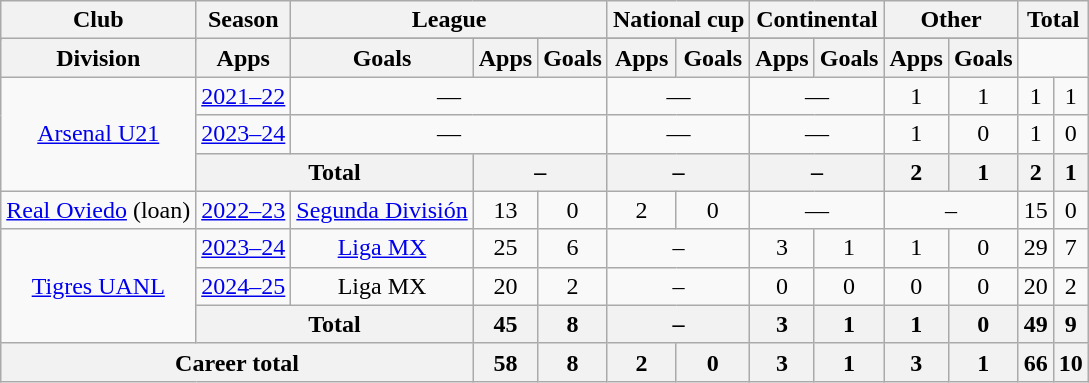<table class=wikitable style=text-align:center>
<tr>
<th rowspan=2>Club</th>
<th rowspan=2>Season</th>
<th colspan=3>League</th>
<th colspan=2>National cup</th>
<th colspan=2>Continental</th>
<th colspan=2>Other</th>
<th colspan=2>Total</th>
</tr>
<tr>
</tr>
<tr>
<th>Division</th>
<th>Apps</th>
<th>Goals</th>
<th>Apps</th>
<th>Goals</th>
<th>Apps</th>
<th>Goals</th>
<th>Apps</th>
<th>Goals</th>
<th>Apps</th>
<th>Goals</th>
</tr>
<tr>
<td rowspan="3"><a href='#'>Arsenal U21</a></td>
<td><a href='#'>2021–22</a></td>
<td colspan=3>—</td>
<td colspan=2>—</td>
<td colspan="2">—</td>
<td>1</td>
<td>1</td>
<td>1</td>
<td>1</td>
</tr>
<tr>
<td><a href='#'>2023–24</a></td>
<td colspan=3>—</td>
<td colspan=2>—</td>
<td colspan="2">—</td>
<td>1</td>
<td>0</td>
<td>1</td>
<td>0</td>
</tr>
<tr>
<th colspan=2>Total</th>
<th colspan=2>–</th>
<th colspan=2>–</th>
<th colspan="2">–</th>
<th>2</th>
<th>1</th>
<th>2</th>
<th>1</th>
</tr>
<tr>
<td><a href='#'>Real Oviedo</a> (loan)</td>
<td><a href='#'>2022–23</a></td>
<td><a href='#'>Segunda División</a></td>
<td>13</td>
<td>0</td>
<td>2</td>
<td>0</td>
<td colspan="2">—</td>
<td colspan="2">–</td>
<td>15</td>
<td>0</td>
</tr>
<tr>
<td rowspan="3"><a href='#'>Tigres UANL</a></td>
<td><a href='#'>2023–24</a></td>
<td rowspan="1"><a href='#'>Liga MX</a></td>
<td>25</td>
<td>6</td>
<td colspan="2">–</td>
<td>3</td>
<td>1</td>
<td>1</td>
<td>0</td>
<td>29</td>
<td>7</td>
</tr>
<tr>
<td><a href='#'>2024–25</a></td>
<td>Liga MX</td>
<td>20</td>
<td>2</td>
<td colspan="2">–</td>
<td>0</td>
<td>0</td>
<td>0</td>
<td>0</td>
<td>20</td>
<td>2</td>
</tr>
<tr>
<th colspan=2>Total</th>
<th>45</th>
<th>8</th>
<th colspan=2>–</th>
<th>3</th>
<th>1</th>
<th>1</th>
<th>0</th>
<th>49</th>
<th>9</th>
</tr>
<tr>
<th colspan=3>Career total</th>
<th>58</th>
<th>8</th>
<th>2</th>
<th>0</th>
<th>3</th>
<th>1</th>
<th>3</th>
<th>1</th>
<th>66</th>
<th>10</th>
</tr>
</table>
